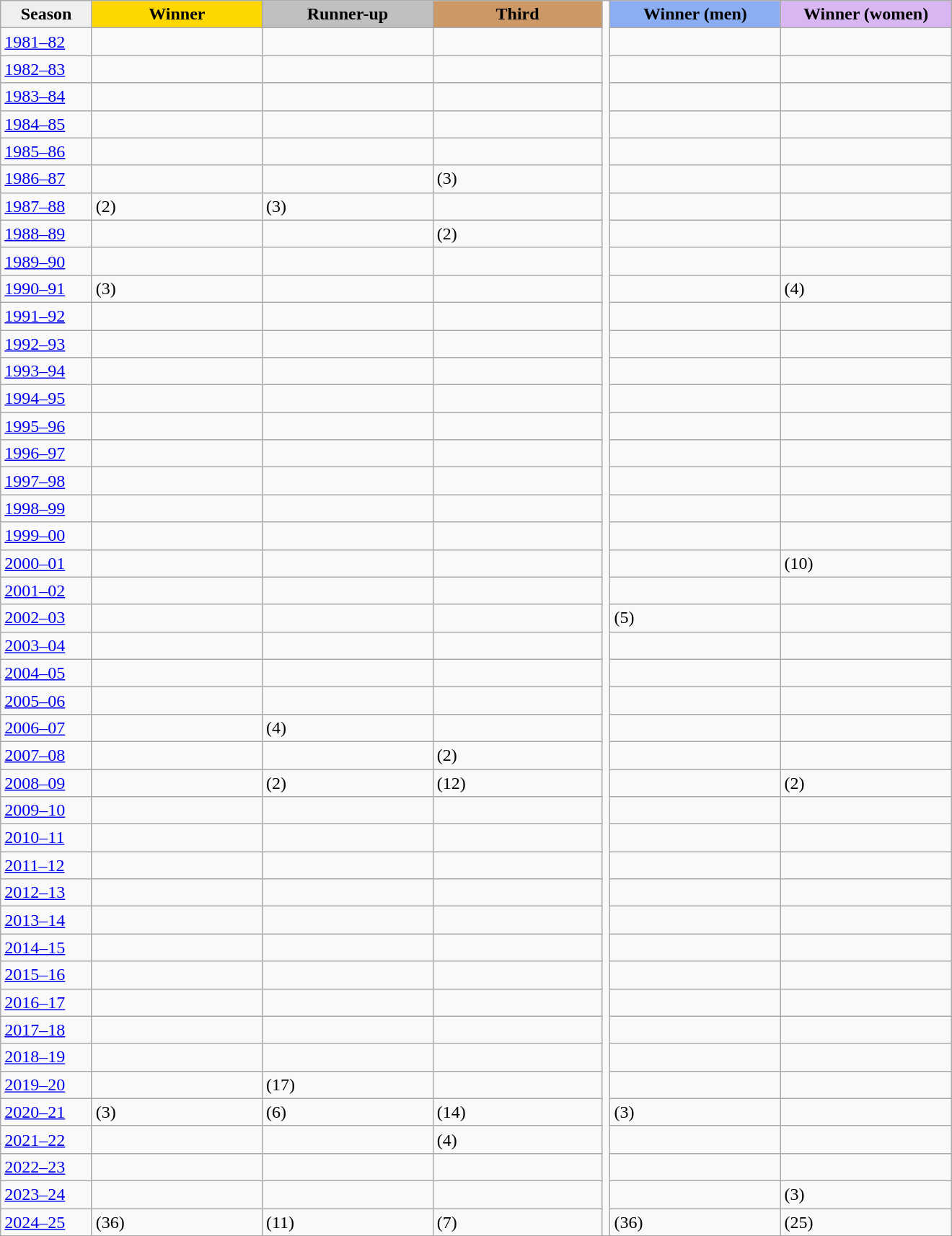<table class="wikitable sortable" style="width:880px;">
<tr>
<th style="width:80px; background:#efefef;">Season</th>
<th style="width:160px; background:gold">Winner</th>
<th style="width:160px; background:silver">Runner-up</th>
<th style="width:160px; background:#CC9966">Third</th>
<td rowspan=100></td>
<th style="width:160px; background:#8BADF1">Winner (men)</th>
<th style="width:160px; background:#D8B6F2">Winner (women)</th>
</tr>
<tr>
<td><a href='#'>1981–82</a></td>
<td></td>
<td></td>
<td></td>
<td></td>
<td></td>
</tr>
<tr>
<td><a href='#'>1982–83</a></td>
<td></td>
<td></td>
<td></td>
<td></td>
<td></td>
</tr>
<tr>
<td><a href='#'>1983–84</a></td>
<td></td>
<td></td>
<td></td>
<td></td>
<td></td>
</tr>
<tr>
<td><a href='#'>1984–85</a></td>
<td></td>
<td></td>
<td></td>
<td></td>
<td></td>
</tr>
<tr>
<td><a href='#'>1985–86</a></td>
<td></td>
<td></td>
<td></td>
<td></td>
<td></td>
</tr>
<tr>
<td><a href='#'>1986–87</a></td>
<td></td>
<td></td>
<td> (3)</td>
<td></td>
<td></td>
</tr>
<tr>
<td><a href='#'>1987–88</a></td>
<td> (2)</td>
<td> (3)</td>
<td></td>
<td></td>
<td></td>
</tr>
<tr>
<td><a href='#'>1988–89</a></td>
<td></td>
<td></td>
<td> (2)</td>
<td></td>
<td></td>
</tr>
<tr>
<td><a href='#'>1989–90</a></td>
<td></td>
<td></td>
<td></td>
<td></td>
<td></td>
</tr>
<tr>
<td><a href='#'>1990–91</a></td>
<td> (3)</td>
<td></td>
<td></td>
<td></td>
<td> (4)</td>
</tr>
<tr>
<td><a href='#'>1991–92</a></td>
<td></td>
<td></td>
<td></td>
<td></td>
<td></td>
</tr>
<tr>
<td><a href='#'>1992–93</a></td>
<td></td>
<td></td>
<td></td>
<td></td>
<td></td>
</tr>
<tr>
<td><a href='#'>1993–94</a></td>
<td></td>
<td></td>
<td></td>
<td></td>
<td></td>
</tr>
<tr>
<td><a href='#'>1994–95</a></td>
<td></td>
<td></td>
<td></td>
<td></td>
<td></td>
</tr>
<tr>
<td><a href='#'>1995–96</a></td>
<td></td>
<td></td>
<td></td>
<td></td>
<td></td>
</tr>
<tr>
<td><a href='#'>1996–97</a></td>
<td></td>
<td></td>
<td></td>
<td></td>
<td></td>
</tr>
<tr>
<td><a href='#'>1997–98</a></td>
<td></td>
<td></td>
<td></td>
<td></td>
<td></td>
</tr>
<tr>
<td><a href='#'>1998–99</a></td>
<td></td>
<td></td>
<td></td>
<td></td>
<td></td>
</tr>
<tr>
<td><a href='#'>1999–00</a></td>
<td></td>
<td></td>
<td></td>
<td></td>
<td></td>
</tr>
<tr>
<td><a href='#'>2000–01</a></td>
<td></td>
<td></td>
<td></td>
<td></td>
<td> (10)</td>
</tr>
<tr>
<td><a href='#'>2001–02</a></td>
<td></td>
<td></td>
<td></td>
<td></td>
<td></td>
</tr>
<tr>
<td><a href='#'>2002–03</a></td>
<td></td>
<td></td>
<td></td>
<td> (5)</td>
<td></td>
</tr>
<tr>
<td><a href='#'>2003–04</a></td>
<td></td>
<td></td>
<td></td>
<td></td>
<td></td>
</tr>
<tr>
<td><a href='#'>2004–05</a></td>
<td></td>
<td></td>
<td></td>
<td></td>
<td></td>
</tr>
<tr>
<td><a href='#'>2005–06</a></td>
<td></td>
<td></td>
<td></td>
<td></td>
<td></td>
</tr>
<tr>
<td><a href='#'>2006–07</a></td>
<td></td>
<td> (4)</td>
<td></td>
<td></td>
<td></td>
</tr>
<tr>
<td><a href='#'>2007–08</a></td>
<td></td>
<td></td>
<td> (2)</td>
<td></td>
<td></td>
</tr>
<tr>
<td><a href='#'>2008–09</a></td>
<td></td>
<td> (2)</td>
<td> (12)</td>
<td></td>
<td> (2)</td>
</tr>
<tr>
<td><a href='#'>2009–10</a></td>
<td></td>
<td></td>
<td></td>
<td></td>
<td></td>
</tr>
<tr>
<td><a href='#'>2010–11</a></td>
<td></td>
<td></td>
<td></td>
<td></td>
<td></td>
</tr>
<tr>
<td><a href='#'>2011–12</a></td>
<td></td>
<td></td>
<td></td>
<td></td>
<td></td>
</tr>
<tr>
<td><a href='#'>2012–13</a></td>
<td></td>
<td></td>
<td></td>
<td></td>
<td></td>
</tr>
<tr>
<td><a href='#'>2013–14</a></td>
<td></td>
<td></td>
<td></td>
<td></td>
<td></td>
</tr>
<tr>
<td><a href='#'>2014–15</a></td>
<td></td>
<td></td>
<td></td>
<td></td>
<td></td>
</tr>
<tr>
<td><a href='#'>2015–16</a></td>
<td></td>
<td></td>
<td></td>
<td></td>
<td></td>
</tr>
<tr>
<td><a href='#'>2016–17</a></td>
<td></td>
<td></td>
<td></td>
<td></td>
<td></td>
</tr>
<tr>
<td><a href='#'>2017–18</a></td>
<td></td>
<td></td>
<td></td>
<td></td>
<td></td>
</tr>
<tr>
<td><a href='#'>2018–19</a></td>
<td></td>
<td></td>
<td></td>
<td></td>
<td></td>
</tr>
<tr>
<td><a href='#'>2019–20</a></td>
<td></td>
<td> (17)</td>
<td></td>
<td></td>
<td></td>
</tr>
<tr>
<td><a href='#'>2020–21</a></td>
<td> (3)</td>
<td> (6)</td>
<td> (14)</td>
<td> (3)</td>
<td></td>
</tr>
<tr>
<td><a href='#'>2021–22</a></td>
<td></td>
<td></td>
<td> (4)</td>
<td></td>
<td></td>
</tr>
<tr>
<td><a href='#'>2022–23</a></td>
<td></td>
<td></td>
<td></td>
<td></td>
<td></td>
</tr>
<tr>
<td><a href='#'>2023–24</a></td>
<td></td>
<td></td>
<td></td>
<td></td>
<td> (3)</td>
</tr>
<tr>
<td><a href='#'>2024–25</a></td>
<td> (36)</td>
<td> (11)</td>
<td> (7)</td>
<td> (36)</td>
<td> (25)</td>
</tr>
</table>
